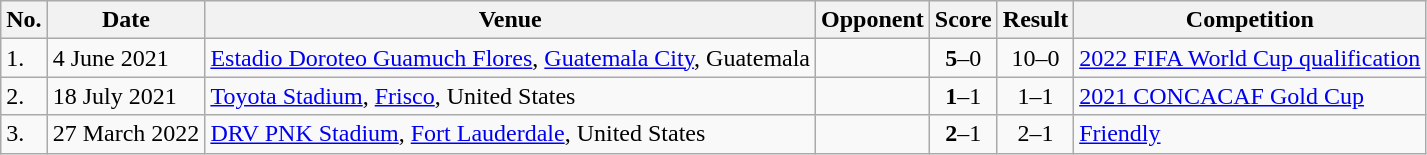<table class="wikitable">
<tr>
<th>No.</th>
<th>Date</th>
<th>Venue</th>
<th>Opponent</th>
<th>Score</th>
<th>Result</th>
<th>Competition</th>
</tr>
<tr>
<td>1.</td>
<td>4 June 2021</td>
<td><a href='#'>Estadio Doroteo Guamuch Flores</a>, <a href='#'>Guatemala City</a>, Guatemala</td>
<td></td>
<td align=center><strong>5</strong>–0</td>
<td align=center>10–0</td>
<td><a href='#'>2022 FIFA World Cup qualification</a></td>
</tr>
<tr>
<td>2.</td>
<td>18 July 2021</td>
<td><a href='#'>Toyota Stadium</a>, <a href='#'>Frisco</a>, United States</td>
<td></td>
<td align=center><strong>1</strong>–1</td>
<td align=center>1–1</td>
<td><a href='#'>2021 CONCACAF Gold Cup</a></td>
</tr>
<tr>
<td>3.</td>
<td>27 March 2022</td>
<td><a href='#'>DRV PNK Stadium</a>, <a href='#'>Fort Lauderdale</a>, United States</td>
<td></td>
<td align=center><strong>2</strong>–1</td>
<td align=center>2–1</td>
<td><a href='#'>Friendly</a></td>
</tr>
</table>
